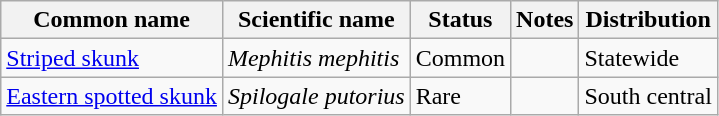<table class="wikitable">
<tr>
<th>Common name</th>
<th>Scientific name</th>
<th>Status</th>
<th>Notes</th>
<th>Distribution</th>
</tr>
<tr>
<td><a href='#'>Striped skunk</a></td>
<td><em>Mephitis mephitis</em></td>
<td>Common</td>
<td></td>
<td>Statewide</td>
</tr>
<tr>
<td><a href='#'>Eastern spotted skunk</a></td>
<td><em>Spilogale putorius</em></td>
<td>Rare</td>
<td></td>
<td>South central</td>
</tr>
</table>
